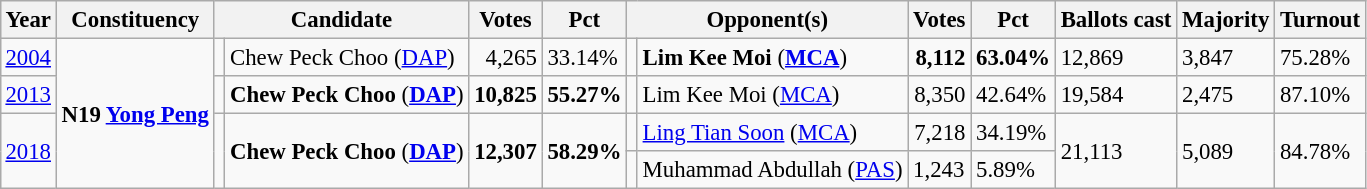<table class="wikitable" style="margin:0.5em ; font-size:95%">
<tr>
<th>Year</th>
<th>Constituency</th>
<th colspan="2">Candidate</th>
<th>Votes</th>
<th>Pct</th>
<th colspan="2">Opponent(s)</th>
<th>Votes</th>
<th>Pct</th>
<th>Ballots cast</th>
<th>Majority</th>
<th>Turnout</th>
</tr>
<tr>
<td><a href='#'>2004</a></td>
<td rowspan="4"><strong>N19 <a href='#'>Yong Peng</a></strong></td>
<td></td>
<td>Chew Peck Choo (<a href='#'>DAP</a>)</td>
<td align=right>4,265</td>
<td>33.14%</td>
<td></td>
<td><strong>Lim Kee Moi</strong> (<a href='#'><strong>MCA</strong></a>)</td>
<td align=right><strong>8,112</strong></td>
<td><strong>63.04%</strong></td>
<td>12,869</td>
<td>3,847</td>
<td>75.28%</td>
</tr>
<tr>
<td><a href='#'>2013</a></td>
<td></td>
<td><strong>Chew Peck Choo</strong> (<a href='#'><strong>DAP</strong></a>)</td>
<td align=right><strong>10,825</strong></td>
<td><strong>55.27%</strong></td>
<td></td>
<td>Lim Kee Moi (<a href='#'>MCA</a>)</td>
<td align=right>8,350</td>
<td>42.64%</td>
<td>19,584</td>
<td>2,475</td>
<td>87.10%</td>
</tr>
<tr>
<td rowspan="2"><a href='#'>2018</a></td>
<td rowspan="2" ></td>
<td rowspan="2"><strong>Chew Peck Choo</strong> (<a href='#'><strong>DAP</strong></a>)</td>
<td rowspan="2" align=right><strong>12,307</strong></td>
<td rowspan="2"><strong>58.29%</strong></td>
<td></td>
<td><a href='#'>Ling Tian Soon</a> (<a href='#'>MCA</a>)</td>
<td style="text-align:right;">7,218</td>
<td>34.19%</td>
<td rowspan="2">21,113</td>
<td rowspan="2">5,089</td>
<td rowspan="2">84.78%</td>
</tr>
<tr>
<td></td>
<td>Muhammad Abdullah (<a href='#'>PAS</a>)</td>
<td>1,243</td>
<td>5.89%</td>
</tr>
</table>
